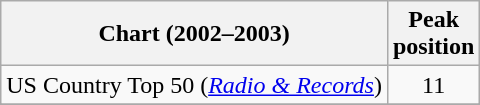<table class="wikitable sortable">
<tr>
<th align="left">Chart (2002–2003)</th>
<th align="center">Peak<br>position</th>
</tr>
<tr>
<td>US Country Top 50 (<em><a href='#'>Radio & Records</a></em>)</td>
<td align="center">11</td>
</tr>
<tr>
</tr>
<tr>
</tr>
<tr>
</tr>
</table>
